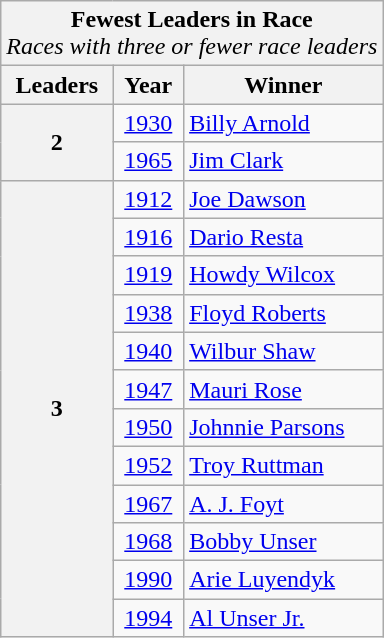<table class="wikitable">
<tr>
<td style="background:#F2F2F2;" align="center" colspan="3"><strong>Fewest Leaders in Race</strong><br><em>Races with three or fewer race leaders</em></td>
</tr>
<tr>
<td style="background:#F2F2F2;" align="center"><strong>Leaders</strong></td>
<td style="background:#F2F2F2;" align="center"><strong>Year</strong></td>
<td style="background:#F2F2F2;" align="center"><strong>Winner</strong></td>
</tr>
<tr>
<td style="background:#F2F2F2;" align="center" rowspan="2"><strong>2</strong></td>
<td align="center"><a href='#'>1930</a></td>
<td> <a href='#'>Billy Arnold</a></td>
</tr>
<tr>
<td align="center"><a href='#'>1965</a></td>
<td> <a href='#'>Jim Clark</a></td>
</tr>
<tr>
<td style="background:#F2F2F2;" align="center" rowspan="12"><strong>3</strong></td>
<td align="center"><a href='#'>1912</a></td>
<td> <a href='#'>Joe Dawson</a></td>
</tr>
<tr>
<td align="center"><a href='#'>1916</a></td>
<td> <a href='#'>Dario Resta</a></td>
</tr>
<tr>
<td align="center"><a href='#'>1919</a></td>
<td> <a href='#'>Howdy Wilcox</a></td>
</tr>
<tr>
<td align="center"><a href='#'>1938</a></td>
<td> <a href='#'>Floyd Roberts</a></td>
</tr>
<tr>
<td align="center"><a href='#'>1940</a></td>
<td> <a href='#'>Wilbur Shaw</a></td>
</tr>
<tr>
<td align="center"><a href='#'>1947</a></td>
<td> <a href='#'>Mauri Rose</a></td>
</tr>
<tr>
<td align="center"><a href='#'>1950</a></td>
<td> <a href='#'>Johnnie Parsons</a></td>
</tr>
<tr>
<td align="center"><a href='#'>1952</a></td>
<td> <a href='#'>Troy Ruttman</a></td>
</tr>
<tr>
<td align="center"><a href='#'>1967</a></td>
<td> <a href='#'>A. J. Foyt</a></td>
</tr>
<tr>
<td align="center"><a href='#'>1968</a></td>
<td> <a href='#'>Bobby Unser</a></td>
</tr>
<tr>
<td align="center"><a href='#'>1990</a></td>
<td> <a href='#'>Arie Luyendyk</a></td>
</tr>
<tr>
<td align="center"><a href='#'>1994</a></td>
<td> <a href='#'>Al Unser Jr.</a></td>
</tr>
</table>
